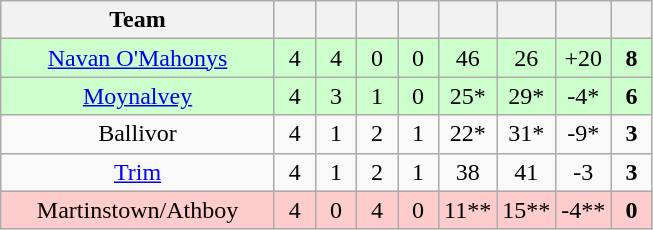<table class="wikitable" style="text-align:center">
<tr>
<th style="width:175px;">Team</th>
<th width="20"></th>
<th width="20"></th>
<th width="20"></th>
<th width="20"></th>
<th width="20"></th>
<th width="20"></th>
<th width="20"></th>
<th width="20"></th>
</tr>
<tr style="background:#cfc;">
<td><a href='#'>Navan O'Mahonys</a></td>
<td>4</td>
<td>4</td>
<td>0</td>
<td>0</td>
<td>46</td>
<td>26</td>
<td>+20</td>
<td><strong>8</strong></td>
</tr>
<tr style="background:#cfc;">
<td><a href='#'>Moynalvey</a></td>
<td>4</td>
<td>3</td>
<td>1</td>
<td>0</td>
<td>25*</td>
<td>29*</td>
<td>-4*</td>
<td><strong>6</strong></td>
</tr>
<tr>
<td>Ballivor</td>
<td>4</td>
<td>1</td>
<td>2</td>
<td>1</td>
<td>22*</td>
<td>31*</td>
<td>-9*</td>
<td><strong>3</strong></td>
</tr>
<tr>
<td><a href='#'>Trim</a></td>
<td>4</td>
<td>1</td>
<td>2</td>
<td>1</td>
<td>38</td>
<td>41</td>
<td>-3</td>
<td><strong>3</strong></td>
</tr>
<tr style="background:#fcc;">
<td>Martinstown/Athboy</td>
<td>4</td>
<td>0</td>
<td>4</td>
<td>0</td>
<td>11**</td>
<td>15**</td>
<td>-4**</td>
<td><strong>0</strong></td>
</tr>
</table>
